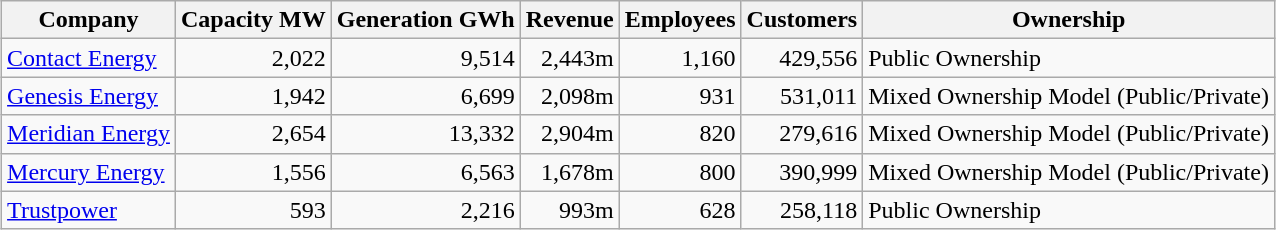<table class="wikitable sortable" style="margin:auto;">
<tr>
<th>Company</th>
<th>Capacity MW</th>
<th>Generation GWh</th>
<th>Revenue</th>
<th>Employees</th>
<th>Customers</th>
<th>Ownership</th>
</tr>
<tr>
<td><a href='#'>Contact Energy</a></td>
<td style="text-align: right">2,022</td>
<td style="text-align: right">9,514</td>
<td style="text-align: right">2,443m</td>
<td style="text-align: right">1,160</td>
<td style="text-align: right">429,556</td>
<td>Public Ownership</td>
</tr>
<tr>
<td><a href='#'>Genesis Energy</a></td>
<td style="text-align: right">1,942</td>
<td style="text-align: right">6,699</td>
<td style="text-align: right">2,098m</td>
<td style="text-align: right">931</td>
<td style="text-align: right">531,011</td>
<td>Mixed Ownership Model (Public/Private)</td>
</tr>
<tr>
<td><a href='#'>Meridian Energy</a></td>
<td style="text-align: right">2,654</td>
<td style="text-align: right">13,332</td>
<td style="text-align: right">2,904m</td>
<td style="text-align: right">820</td>
<td style="text-align: right">279,616</td>
<td>Mixed Ownership Model (Public/Private)</td>
</tr>
<tr>
<td><a href='#'>Mercury Energy</a></td>
<td style="text-align: right">1,556</td>
<td style="text-align: right">6,563</td>
<td style="text-align: right">1,678m</td>
<td style="text-align: right">800</td>
<td style="text-align: right">390,999</td>
<td>Mixed Ownership Model (Public/Private)</td>
</tr>
<tr>
<td><a href='#'>Trustpower</a></td>
<td style="text-align: right">593</td>
<td style="text-align: right">2,216</td>
<td style="text-align: right">993m</td>
<td style="text-align: right">628</td>
<td style="text-align: right">258,118</td>
<td>Public Ownership</td>
</tr>
</table>
